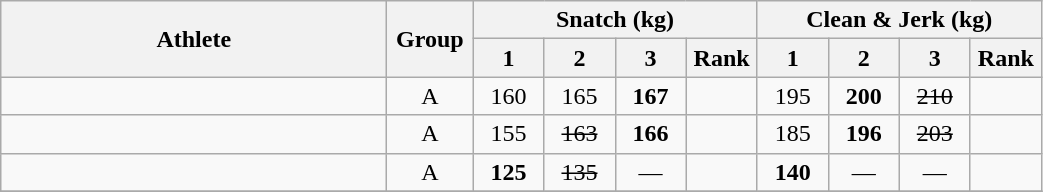<table class = "wikitable sortable" style="text-align:center;">
<tr>
<th rowspan=2 class="unsortable" width=250>Athlete</th>
<th rowspan=2 class="unsortable" width=50>Group</th>
<th colspan=4>Snatch (kg)</th>
<th colspan=4>Clean & Jerk (kg)</th>
</tr>
<tr>
<th width=40 class="unsortable">1</th>
<th width=40 class="unsortable">2</th>
<th width=40 class="unsortable">3</th>
<th width=40>Rank</th>
<th width=40 class="unsortable">1</th>
<th width=40 class="unsortable">2</th>
<th width=40 class="unsortable">3</th>
<th width=40>Rank</th>
</tr>
<tr>
<td align=left></td>
<td>A</td>
<td>160</td>
<td>165</td>
<td><strong>167</strong></td>
<td></td>
<td>195</td>
<td><strong>200</strong></td>
<td><s>210</s></td>
<td></td>
</tr>
<tr>
<td align=left></td>
<td>A</td>
<td>155</td>
<td><s>163</s></td>
<td><strong>166</strong></td>
<td></td>
<td>185</td>
<td><strong>196</strong></td>
<td><s>203</s></td>
<td></td>
</tr>
<tr>
<td align=left></td>
<td>A</td>
<td><strong>125</strong></td>
<td><s>135</s></td>
<td>—</td>
<td></td>
<td><strong>140</strong></td>
<td>—</td>
<td>—</td>
<td></td>
</tr>
<tr>
</tr>
</table>
